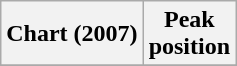<table class="wikitable plainrowheaders">
<tr>
<th scope="col">Chart (2007)</th>
<th scope="col">Peak<br>position</th>
</tr>
<tr>
</tr>
</table>
